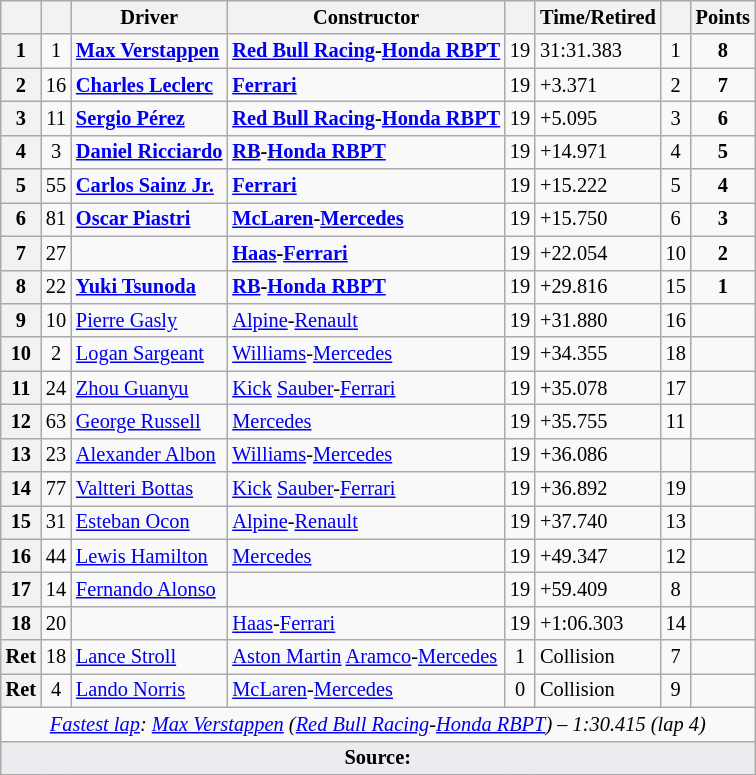<table class="wikitable sortable" style="font-size: 85%;">
<tr>
<th scope="col"></th>
<th scope="col"></th>
<th scope="col">Driver</th>
<th scope="col">Constructor</th>
<th scope="col" class="unsortable"></th>
<th scope="col" class="unsortable">Time/Retired</th>
<th scope="col"></th>
<th scope="col">Points</th>
</tr>
<tr>
<th>1</th>
<td align="center">1</td>
<td data-sort-value="ver"><strong> <a href='#'>Max Verstappen</a></strong></td>
<td><strong><a href='#'>Red Bull Racing</a>-<a href='#'>Honda RBPT</a></strong></td>
<td align="center">19</td>
<td>31:31.383</td>
<td align="center">1</td>
<td align="center"><strong>8</strong></td>
</tr>
<tr>
<th>2</th>
<td align="center">16</td>
<td data-sort-value="lec"><strong> <a href='#'>Charles Leclerc</a></strong></td>
<td><strong><a href='#'>Ferrari</a></strong></td>
<td align="center">19</td>
<td>+3.371</td>
<td align="center">2</td>
<td align="center"><strong>7</strong></td>
</tr>
<tr>
<th>3</th>
<td align="center">11</td>
<td data-sort-value="per"><strong> <a href='#'>Sergio Pérez</a></strong></td>
<td><strong><a href='#'>Red Bull Racing</a>-<a href='#'>Honda RBPT</a></strong></td>
<td align="center">19</td>
<td>+5.095</td>
<td align="center">3</td>
<td align="center"><strong>6</strong></td>
</tr>
<tr>
<th>4</th>
<td align="center">3</td>
<td data-sort-value="ric"> <strong><a href='#'>Daniel Ricciardo</a></strong></td>
<td><strong><a href='#'>RB</a>-<a href='#'>Honda RBPT</a></strong></td>
<td align="center">19</td>
<td>+14.971</td>
<td align="center">4</td>
<td align="center"><strong>5</strong></td>
</tr>
<tr>
<th>5</th>
<td align="center">55</td>
<td data-sort-value="sai"><strong> <a href='#'>Carlos Sainz Jr.</a></strong></td>
<td><strong><a href='#'>Ferrari</a></strong></td>
<td align="center">19</td>
<td>+15.222</td>
<td align="center">5</td>
<td align="center"><strong>4</strong></td>
</tr>
<tr>
<th>6</th>
<td align="center">81</td>
<td data-sort-value="pia"><strong> <a href='#'>Oscar Piastri</a></strong></td>
<td><strong><a href='#'>McLaren</a>-<a href='#'>Mercedes</a></strong></td>
<td align="center">19</td>
<td>+15.750</td>
<td align="center">6</td>
<td align="center"><strong>3</strong></td>
</tr>
<tr>
<th>7</th>
<td align="center">27</td>
<td data-sort-value="hul"></td>
<td><strong><a href='#'>Haas</a>-<a href='#'>Ferrari</a></strong></td>
<td align="center">19</td>
<td>+22.054</td>
<td align="center">10</td>
<td align="center"><strong>2</strong></td>
</tr>
<tr>
<th>8</th>
<td align="center">22</td>
<td data-sort-value="tsu"> <strong><a href='#'>Yuki Tsunoda</a></strong></td>
<td><strong><a href='#'>RB</a>-<a href='#'>Honda RBPT</a></strong></td>
<td align="center">19</td>
<td>+29.816</td>
<td align="center">15</td>
<td align="center"><strong>1</strong></td>
</tr>
<tr>
<th>9</th>
<td align="center">10</td>
<td data-sort-value="gas"> <a href='#'>Pierre Gasly</a></td>
<td><a href='#'>Alpine</a>-<a href='#'>Renault</a></td>
<td align="center">19</td>
<td>+31.880</td>
<td align="center">16</td>
<td></td>
</tr>
<tr>
<th>10</th>
<td align="center">2</td>
<td data-sort-value="sar"> <a href='#'>Logan Sargeant</a></td>
<td><a href='#'>Williams</a>-<a href='#'>Mercedes</a></td>
<td align="center">19</td>
<td>+34.355</td>
<td align="center">18</td>
<td></td>
</tr>
<tr>
<th>11</th>
<td align="center">24</td>
<td data-sort-value="zho"> <a href='#'>Zhou Guanyu</a></td>
<td><a href='#'>Kick</a> <a href='#'>Sauber</a>-<a href='#'>Ferrari</a></td>
<td align="center">19</td>
<td>+35.078</td>
<td align="center">17</td>
<td></td>
</tr>
<tr>
<th>12</th>
<td align="center">63</td>
<td data-sort-value="rus"> <a href='#'>George Russell</a></td>
<td><a href='#'>Mercedes</a></td>
<td align="center">19</td>
<td>+35.755</td>
<td align="center">11</td>
<td></td>
</tr>
<tr>
<th>13</th>
<td align="center">23</td>
<td data-sort-value="alb"> <a href='#'>Alexander Albon</a></td>
<td><a href='#'>Williams</a>-<a href='#'>Mercedes</a></td>
<td align="center">19</td>
<td>+36.086</td>
<td align="center"></td>
<td></td>
</tr>
<tr>
<th>14</th>
<td align="center">77</td>
<td data-sort-value="bot"> <a href='#'>Valtteri Bottas</a></td>
<td><a href='#'>Kick</a> <a href='#'>Sauber</a>-<a href='#'>Ferrari</a></td>
<td align="center">19</td>
<td>+36.892</td>
<td align="center">19</td>
<td></td>
</tr>
<tr>
<th>15</th>
<td align="center">31</td>
<td data-sort-value="oco"> <a href='#'>Esteban Ocon</a></td>
<td><a href='#'>Alpine</a>-<a href='#'>Renault</a></td>
<td align="center">19</td>
<td>+37.740</td>
<td align="center">13</td>
<td></td>
</tr>
<tr>
<th>16</th>
<td align="center">44</td>
<td data-sort-value="ham"> <a href='#'>Lewis Hamilton</a></td>
<td><a href='#'>Mercedes</a></td>
<td align="center">19</td>
<td>+49.347</td>
<td align="center">12</td>
<td></td>
</tr>
<tr>
<th>17</th>
<td align="center">14</td>
<td data-sort-value="alo"> <a href='#'>Fernando Alonso</a></td>
<td></td>
<td align="center">19</td>
<td>+59.409</td>
<td align="center">8</td>
<td></td>
</tr>
<tr>
<th>18</th>
<td align="center">20</td>
<td data-sort-value="mag"></td>
<td><a href='#'>Haas</a>-<a href='#'>Ferrari</a></td>
<td align="center">19</td>
<td>+1:06.303</td>
<td align="center">14</td>
<td></td>
</tr>
<tr>
<th>Ret</th>
<td align="center">18</td>
<td data-sort-value="str"> <a href='#'>Lance Stroll</a></td>
<td><a href='#'>Aston Martin</a> <a href='#'>Aramco</a>-<a href='#'>Mercedes</a></td>
<td align="center">1</td>
<td>Collision</td>
<td align="center">7</td>
<td></td>
</tr>
<tr>
<th>Ret</th>
<td align="center">4</td>
<td data-sort-value="nor"> <a href='#'>Lando Norris</a></td>
<td><a href='#'>McLaren</a>-<a href='#'>Mercedes</a></td>
<td align="center">0</td>
<td>Collision</td>
<td align="center">9</td>
<td></td>
</tr>
<tr class="sortbottom">
<td colspan="8" align="center"><em><a href='#'>Fastest lap</a>:</em>  <em><a href='#'>Max Verstappen</a> (<a href='#'>Red Bull Racing</a>-<a href='#'>Honda RBPT</a>) – 1:30.415  (lap 4)</em></td>
</tr>
<tr class="sortbottom">
<td colspan="8" style="background-color:#EAECF0;text-align:center"><strong>Source:</strong></td>
</tr>
</table>
